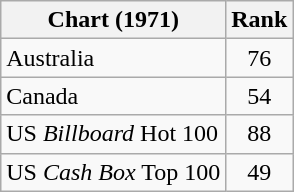<table class="wikitable sortable">
<tr>
<th align="left">Chart (1971)</th>
<th style="text-align:center;">Rank</th>
</tr>
<tr>
<td>Australia</td>
<td style="text-align:center;">76</td>
</tr>
<tr>
<td>Canada</td>
<td style="text-align:center;">54</td>
</tr>
<tr>
<td>US <em>Billboard</em> Hot 100</td>
<td style="text-align:center;">88</td>
</tr>
<tr>
<td>US <em>Cash Box</em> Top 100</td>
<td style="text-align:center;">49</td>
</tr>
</table>
